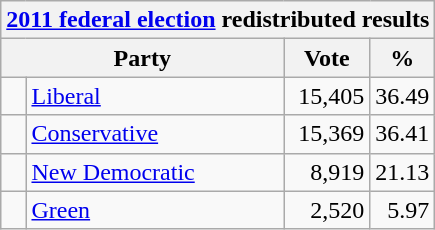<table class="wikitable">
<tr>
<th colspan="4"><a href='#'>2011 federal election</a> redistributed results</th>
</tr>
<tr>
<th bgcolor="#DDDDFF" width="130px" colspan="2">Party</th>
<th bgcolor="#DDDDFF" width="50px">Vote</th>
<th bgcolor="#DDDDFF" width="30px">%</th>
</tr>
<tr>
<td> </td>
<td><a href='#'>Liberal</a></td>
<td align=right>15,405</td>
<td align=right>36.49</td>
</tr>
<tr>
<td> </td>
<td><a href='#'>Conservative</a></td>
<td align=right>15,369</td>
<td align=right>36.41</td>
</tr>
<tr>
<td> </td>
<td><a href='#'>New Democratic</a></td>
<td align=right>8,919</td>
<td align=right>21.13</td>
</tr>
<tr>
<td> </td>
<td><a href='#'>Green</a></td>
<td align=right>2,520</td>
<td align=right>5.97</td>
</tr>
</table>
